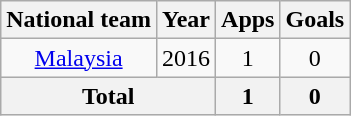<table class=wikitable style="text-align: center;">
<tr>
<th>National team</th>
<th>Year</th>
<th>Apps</th>
<th>Goals</th>
</tr>
<tr>
<td rowspan=1><a href='#'>Malaysia</a></td>
<td>2016</td>
<td>1</td>
<td>0</td>
</tr>
<tr>
<th colspan=2>Total</th>
<th>1</th>
<th>0</th>
</tr>
</table>
